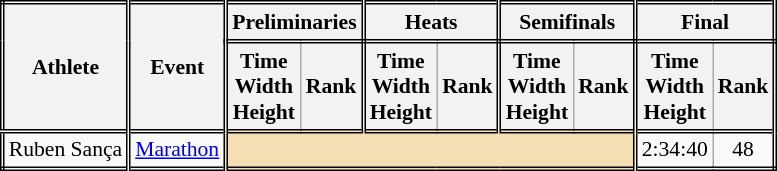<table class=wikitable style="font-size:90%; border: double;">
<tr>
<th rowspan="2" style="border-right:double">Athlete</th>
<th rowspan="2" style="border-right:double">Event</th>
<th colspan="2" style="border-right:double; border-bottom:double;">Preliminaries</th>
<th colspan="2" style="border-right:double; border-bottom:double;">Heats</th>
<th colspan="2" style="border-right:double; border-bottom:double;">Semifinals</th>
<th colspan="2" style="border-right:double; border-bottom:double;">Final</th>
</tr>
<tr>
<th>Time<br>Width<br>Height</th>
<th style="border-right:double">Rank</th>
<th>Time<br>Width<br>Height</th>
<th style="border-right:double">Rank</th>
<th>Time<br>Width<br>Height</th>
<th style="border-right:double">Rank</th>
<th>Time<br>Width<br>Height</th>
<th style="border-right:double">Rank</th>
</tr>
<tr style="border-top: double;">
<td style="border-right:double">Ruben Sança</td>
<td style="border-right:double"><a href='#'>Marathon</a></td>
<td style="border-right:double" colspan= 6 bgcolor="wheat"></td>
<td align=center>2:34:40</td>
<td align=center>48</td>
</tr>
</table>
